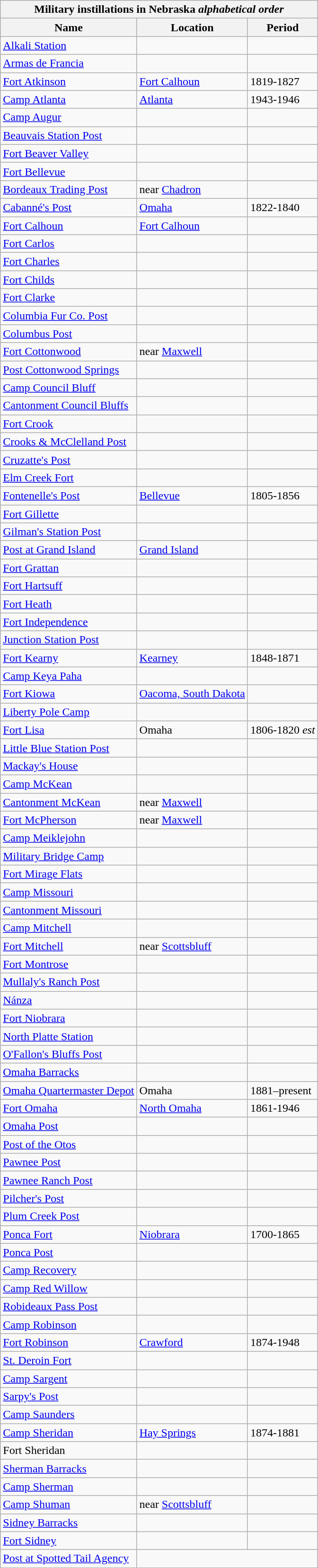<table class="wikitable">
<tr>
<th align="center" colspan="6"><strong>Military instillations in Nebraska</strong> <em>alphabetical order</em></th>
</tr>
<tr>
<th>Name</th>
<th>Location</th>
<th>Period</th>
</tr>
<tr>
<td><a href='#'>Alkali Station</a></td>
<td></td>
<td></td>
</tr>
<tr>
<td><a href='#'>Armas de Francia</a></td>
<td></td>
<td></td>
</tr>
<tr>
<td><a href='#'>Fort Atkinson</a></td>
<td><a href='#'>Fort Calhoun</a></td>
<td>1819-1827</td>
</tr>
<tr>
<td><a href='#'>Camp Atlanta</a></td>
<td><a href='#'>Atlanta</a></td>
<td>1943-1946</td>
</tr>
<tr>
<td><a href='#'>Camp Augur</a></td>
<td></td>
<td></td>
</tr>
<tr>
<td><a href='#'>Beauvais Station Post</a></td>
<td></td>
<td></td>
</tr>
<tr>
<td><a href='#'>Fort Beaver Valley</a></td>
<td></td>
<td></td>
</tr>
<tr>
<td><a href='#'>Fort Bellevue</a></td>
<td></td>
<td></td>
</tr>
<tr>
<td><a href='#'>Bordeaux Trading Post</a></td>
<td>near <a href='#'>Chadron</a></td>
<td></td>
</tr>
<tr>
<td><a href='#'>Cabanné's Post</a></td>
<td><a href='#'>Omaha</a></td>
<td>1822-1840</td>
</tr>
<tr>
<td><a href='#'>Fort Calhoun</a></td>
<td><a href='#'>Fort Calhoun</a></td>
<td></td>
</tr>
<tr>
<td><a href='#'>Fort Carlos</a></td>
<td></td>
<td></td>
</tr>
<tr>
<td><a href='#'>Fort Charles</a></td>
<td></td>
<td></td>
</tr>
<tr>
<td><a href='#'>Fort Childs</a></td>
<td></td>
<td></td>
</tr>
<tr>
<td><a href='#'>Fort Clarke</a></td>
<td></td>
<td></td>
</tr>
<tr>
<td><a href='#'>Columbia Fur Co. Post</a></td>
<td></td>
<td></td>
</tr>
<tr>
<td><a href='#'>Columbus Post</a></td>
<td></td>
<td></td>
</tr>
<tr>
<td><a href='#'>Fort Cottonwood</a></td>
<td>near <a href='#'>Maxwell</a></td>
<td></td>
</tr>
<tr>
<td><a href='#'>Post Cottonwood Springs</a></td>
<td></td>
<td></td>
</tr>
<tr>
<td><a href='#'>Camp Council Bluff</a></td>
<td></td>
<td></td>
</tr>
<tr>
<td><a href='#'>Cantonment Council Bluffs</a></td>
<td></td>
<td></td>
</tr>
<tr>
<td><a href='#'>Fort Crook</a></td>
<td></td>
<td></td>
</tr>
<tr>
<td><a href='#'>Crooks & McClelland Post</a></td>
<td></td>
<td></td>
</tr>
<tr>
<td><a href='#'>Cruzatte's Post</a></td>
<td></td>
<td></td>
</tr>
<tr>
<td><a href='#'>Elm Creek Fort</a></td>
<td></td>
<td></td>
</tr>
<tr>
<td><a href='#'>Fontenelle's Post</a></td>
<td><a href='#'>Bellevue</a></td>
<td>1805-1856</td>
</tr>
<tr>
<td><a href='#'>Fort Gillette</a></td>
<td></td>
<td></td>
</tr>
<tr>
<td><a href='#'>Gilman's Station Post</a></td>
<td></td>
<td></td>
</tr>
<tr>
<td><a href='#'>Post at Grand Island</a></td>
<td><a href='#'>Grand Island</a></td>
<td></td>
</tr>
<tr>
<td><a href='#'>Fort Grattan</a></td>
<td></td>
<td></td>
</tr>
<tr>
<td><a href='#'>Fort Hartsuff</a></td>
<td></td>
<td></td>
</tr>
<tr>
<td><a href='#'>Fort Heath</a></td>
<td></td>
<td></td>
</tr>
<tr>
<td><a href='#'>Fort Independence</a></td>
<td></td>
<td></td>
</tr>
<tr>
<td><a href='#'>Junction Station Post</a></td>
<td></td>
<td></td>
</tr>
<tr>
<td><a href='#'>Fort Kearny</a></td>
<td><a href='#'>Kearney</a></td>
<td>1848-1871</td>
</tr>
<tr>
<td><a href='#'>Camp Keya Paha</a></td>
<td></td>
<td></td>
</tr>
<tr>
<td><a href='#'>Fort Kiowa</a></td>
<td><a href='#'>Oacoma, South Dakota</a></td>
<td></td>
</tr>
<tr>
<td><a href='#'>Liberty Pole Camp</a></td>
<td></td>
<td></td>
</tr>
<tr>
<td><a href='#'>Fort Lisa</a></td>
<td>Omaha</td>
<td>1806-1820 <em>est</em></td>
</tr>
<tr>
<td><a href='#'>Little Blue Station Post</a></td>
<td></td>
<td></td>
</tr>
<tr>
<td><a href='#'>Mackay's House</a></td>
<td></td>
<td></td>
</tr>
<tr>
<td><a href='#'>Camp McKean</a></td>
<td></td>
<td></td>
</tr>
<tr>
<td><a href='#'>Cantonment McKean</a></td>
<td>near <a href='#'>Maxwell</a></td>
<td></td>
</tr>
<tr>
<td><a href='#'>Fort McPherson</a></td>
<td>near <a href='#'>Maxwell</a></td>
<td></td>
</tr>
<tr>
<td><a href='#'>Camp Meiklejohn</a></td>
<td></td>
<td></td>
</tr>
<tr>
<td><a href='#'>Military Bridge Camp</a></td>
<td></td>
<td></td>
</tr>
<tr>
<td><a href='#'>Fort Mirage Flats</a></td>
<td></td>
<td></td>
</tr>
<tr>
<td><a href='#'>Camp Missouri</a></td>
<td></td>
<td></td>
</tr>
<tr>
<td><a href='#'>Cantonment Missouri</a></td>
<td></td>
<td></td>
</tr>
<tr>
<td><a href='#'>Camp Mitchell</a></td>
<td></td>
<td></td>
</tr>
<tr>
<td><a href='#'>Fort Mitchell</a></td>
<td>near <a href='#'>Scottsbluff</a></td>
<td></td>
</tr>
<tr>
<td><a href='#'>Fort Montrose</a></td>
<td></td>
<td></td>
</tr>
<tr>
<td><a href='#'>Mullaly's Ranch Post</a></td>
<td></td>
<td></td>
</tr>
<tr>
<td><a href='#'>Nánza</a></td>
<td></td>
<td></td>
</tr>
<tr>
<td><a href='#'>Fort Niobrara</a></td>
<td></td>
<td></td>
</tr>
<tr>
<td><a href='#'>North Platte Station</a></td>
<td></td>
<td></td>
</tr>
<tr>
<td><a href='#'>O'Fallon's Bluffs Post</a></td>
<td></td>
<td></td>
</tr>
<tr>
<td><a href='#'>Omaha Barracks</a></td>
<td></td>
<td></td>
</tr>
<tr>
<td><a href='#'>Omaha Quartermaster Depot</a></td>
<td>Omaha</td>
<td>1881–present</td>
</tr>
<tr>
<td><a href='#'>Fort Omaha</a></td>
<td><a href='#'>North Omaha</a></td>
<td>1861-1946</td>
</tr>
<tr>
<td><a href='#'>Omaha Post</a></td>
<td></td>
<td></td>
</tr>
<tr>
<td><a href='#'>Post of the Otos</a></td>
<td></td>
<td></td>
</tr>
<tr>
<td><a href='#'>Pawnee Post</a></td>
<td></td>
<td></td>
</tr>
<tr>
<td><a href='#'>Pawnee Ranch Post</a></td>
<td></td>
<td></td>
</tr>
<tr>
<td><a href='#'>Pilcher's Post</a></td>
<td></td>
<td></td>
</tr>
<tr>
<td><a href='#'>Plum Creek Post</a></td>
<td></td>
<td></td>
</tr>
<tr>
<td><a href='#'>Ponca Fort</a></td>
<td><a href='#'>Niobrara</a></td>
<td>1700-1865</td>
</tr>
<tr>
<td><a href='#'>Ponca Post</a></td>
<td></td>
<td></td>
</tr>
<tr>
<td><a href='#'>Camp Recovery</a></td>
<td></td>
<td></td>
</tr>
<tr>
<td><a href='#'>Camp Red Willow</a></td>
<td></td>
<td></td>
</tr>
<tr>
<td><a href='#'>Robideaux Pass Post</a></td>
<td></td>
<td></td>
</tr>
<tr>
<td><a href='#'>Camp Robinson</a></td>
<td></td>
<td></td>
</tr>
<tr>
<td><a href='#'>Fort Robinson</a></td>
<td><a href='#'>Crawford</a></td>
<td>1874-1948</td>
</tr>
<tr>
<td><a href='#'>St. Deroin Fort</a></td>
<td></td>
<td></td>
</tr>
<tr>
<td><a href='#'>Camp Sargent</a></td>
<td></td>
<td></td>
</tr>
<tr>
<td><a href='#'>Sarpy's Post</a></td>
<td></td>
<td></td>
</tr>
<tr>
<td><a href='#'>Camp Saunders</a></td>
<td></td>
<td></td>
</tr>
<tr>
<td><a href='#'>Camp Sheridan</a></td>
<td><a href='#'>Hay Springs</a></td>
<td>1874-1881</td>
</tr>
<tr>
<td>Fort Sheridan</td>
<td></td>
<td></td>
</tr>
<tr>
<td><a href='#'>Sherman Barracks</a></td>
<td></td>
<td></td>
</tr>
<tr>
<td><a href='#'>Camp Sherman</a></td>
<td></td>
<td></td>
</tr>
<tr>
<td><a href='#'>Camp Shuman</a></td>
<td>near <a href='#'>Scottsbluff</a></td>
<td></td>
</tr>
<tr>
<td><a href='#'>Sidney Barracks</a></td>
<td></td>
<td></td>
</tr>
<tr>
<td><a href='#'>Fort Sidney</a></td>
<td></td>
<td></td>
</tr>
<tr>
<td><a href='#'>Post at Spotted Tail Agency</a></td>
</tr>
</table>
